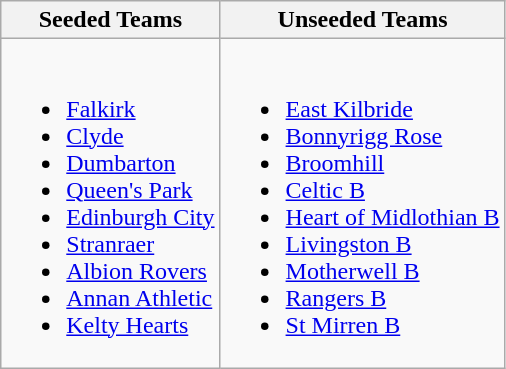<table class="wikitable">
<tr>
<th>Seeded Teams</th>
<th>Unseeded Teams</th>
</tr>
<tr>
<td valign=top><br><ul><li><a href='#'>Falkirk</a></li><li><a href='#'>Clyde</a></li><li><a href='#'>Dumbarton</a></li><li><a href='#'>Queen's Park</a></li><li><a href='#'>Edinburgh City</a></li><li><a href='#'>Stranraer</a></li><li><a href='#'>Albion Rovers</a></li><li><a href='#'>Annan Athletic</a></li><li><a href='#'>Kelty Hearts</a></li></ul></td>
<td valign=top><br><ul><li><a href='#'>East Kilbride</a></li><li><a href='#'>Bonnyrigg Rose</a></li><li><a href='#'>Broomhill</a></li><li><a href='#'>Celtic B</a></li><li><a href='#'>Heart of Midlothian B</a></li><li><a href='#'>Livingston B</a></li><li><a href='#'>Motherwell B</a></li><li><a href='#'>Rangers B</a></li><li><a href='#'>St Mirren B</a></li></ul></td>
</tr>
</table>
